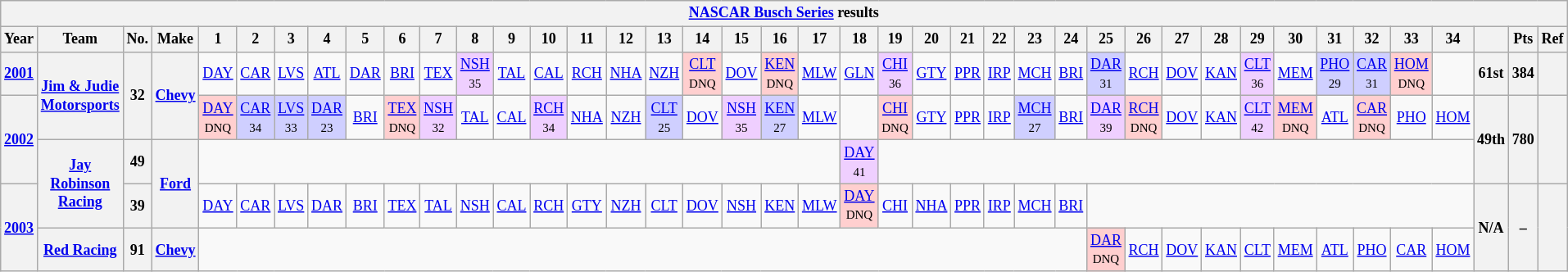<table class="wikitable" style="text-align:center; font-size:75%">
<tr>
<th colspan=42><a href='#'>NASCAR Busch Series</a> results</th>
</tr>
<tr>
<th>Year</th>
<th>Team</th>
<th>No.</th>
<th>Make</th>
<th>1</th>
<th>2</th>
<th>3</th>
<th>4</th>
<th>5</th>
<th>6</th>
<th>7</th>
<th>8</th>
<th>9</th>
<th>10</th>
<th>11</th>
<th>12</th>
<th>13</th>
<th>14</th>
<th>15</th>
<th>16</th>
<th>17</th>
<th>18</th>
<th>19</th>
<th>20</th>
<th>21</th>
<th>22</th>
<th>23</th>
<th>24</th>
<th>25</th>
<th>26</th>
<th>27</th>
<th>28</th>
<th>29</th>
<th>30</th>
<th>31</th>
<th>32</th>
<th>33</th>
<th>34</th>
<th></th>
<th>Pts</th>
<th>Ref</th>
</tr>
<tr>
<th><a href='#'>2001</a></th>
<th rowspan=2><a href='#'>Jim & Judie Motorsports</a></th>
<th rowspan=2>32</th>
<th rowspan=2><a href='#'>Chevy</a></th>
<td><a href='#'>DAY</a></td>
<td><a href='#'>CAR</a></td>
<td><a href='#'>LVS</a></td>
<td><a href='#'>ATL</a></td>
<td><a href='#'>DAR</a></td>
<td><a href='#'>BRI</a></td>
<td><a href='#'>TEX</a></td>
<td style="background:#EFCFFF;"><a href='#'>NSH</a><br><small>35</small></td>
<td><a href='#'>TAL</a></td>
<td><a href='#'>CAL</a></td>
<td><a href='#'>RCH</a></td>
<td><a href='#'>NHA</a></td>
<td><a href='#'>NZH</a></td>
<td style="background:#FFCFCF;"><a href='#'>CLT</a><br><small>DNQ</small></td>
<td><a href='#'>DOV</a></td>
<td style="background:#FFCFCF;"><a href='#'>KEN</a><br><small>DNQ</small></td>
<td><a href='#'>MLW</a></td>
<td><a href='#'>GLN</a></td>
<td style="background:#EFCFFF;"><a href='#'>CHI</a><br><small>36</small></td>
<td><a href='#'>GTY</a></td>
<td><a href='#'>PPR</a></td>
<td><a href='#'>IRP</a></td>
<td><a href='#'>MCH</a></td>
<td><a href='#'>BRI</a></td>
<td style="background:#CFCFFF;"><a href='#'>DAR</a><br><small>31</small></td>
<td><a href='#'>RCH</a></td>
<td><a href='#'>DOV</a></td>
<td><a href='#'>KAN</a></td>
<td style="background:#EFCFFF;"><a href='#'>CLT</a><br><small>36</small></td>
<td><a href='#'>MEM</a></td>
<td style="background:#CFCFFF;"><a href='#'>PHO</a><br><small>29</small></td>
<td style="background:#CFCFFF;"><a href='#'>CAR</a><br><small>31</small></td>
<td style="background:#FFCFCF;"><a href='#'>HOM</a><br><small>DNQ</small></td>
<td></td>
<th>61st</th>
<th>384</th>
<th></th>
</tr>
<tr>
<th rowspan=2><a href='#'>2002</a></th>
<td style="background:#FFCFCF;"><a href='#'>DAY</a><br><small>DNQ</small></td>
<td style="background:#CFCFFF;"><a href='#'>CAR</a><br><small>34</small></td>
<td style="background:#CFCFFF;"><a href='#'>LVS</a><br><small>33</small></td>
<td style="background:#CFCFFF;"><a href='#'>DAR</a><br><small>23</small></td>
<td><a href='#'>BRI</a></td>
<td style="background:#FFCFCF;"><a href='#'>TEX</a><br><small>DNQ</small></td>
<td style="background:#EFCFFF;"><a href='#'>NSH</a><br><small>32</small></td>
<td><a href='#'>TAL</a></td>
<td><a href='#'>CAL</a></td>
<td style="background:#EFCFFF;"><a href='#'>RCH</a><br><small>34</small></td>
<td><a href='#'>NHA</a></td>
<td><a href='#'>NZH</a></td>
<td style="background:#CFCFFF;"><a href='#'>CLT</a><br><small>25</small></td>
<td><a href='#'>DOV</a></td>
<td style="background:#EFCFFF;"><a href='#'>NSH</a><br><small>35</small></td>
<td style="background:#CFCFFF;"><a href='#'>KEN</a><br><small>27</small></td>
<td><a href='#'>MLW</a></td>
<td></td>
<td style="background:#FFCFCF;"><a href='#'>CHI</a><br><small>DNQ</small></td>
<td><a href='#'>GTY</a></td>
<td><a href='#'>PPR</a></td>
<td><a href='#'>IRP</a></td>
<td style="background:#CFCFFF;"><a href='#'>MCH</a><br><small>27</small></td>
<td><a href='#'>BRI</a></td>
<td style="background:#EFCFFF;"><a href='#'>DAR</a><br><small>39</small></td>
<td style="background:#FFCFCF;"><a href='#'>RCH</a><br><small>DNQ</small></td>
<td><a href='#'>DOV</a></td>
<td><a href='#'>KAN</a></td>
<td style="background:#EFCFFF;"><a href='#'>CLT</a><br><small>42</small></td>
<td style="background:#FFCFCF;"><a href='#'>MEM</a><br><small>DNQ</small></td>
<td><a href='#'>ATL</a></td>
<td style="background:#FFCFCF;"><a href='#'>CAR</a><br><small>DNQ</small></td>
<td><a href='#'>PHO</a></td>
<td><a href='#'>HOM</a></td>
<th rowspan=2>49th</th>
<th rowspan=2>780</th>
<th rowspan=2></th>
</tr>
<tr>
<th rowspan=2><a href='#'>Jay Robinson Racing</a></th>
<th>49</th>
<th rowspan=2><a href='#'>Ford</a></th>
<td colspan=17></td>
<td style="background:#EFCFFF;"><a href='#'>DAY</a><br><small>41</small></td>
<td colspan=16></td>
</tr>
<tr>
<th rowspan=2><a href='#'>2003</a></th>
<th>39</th>
<td><a href='#'>DAY</a></td>
<td><a href='#'>CAR</a></td>
<td><a href='#'>LVS</a></td>
<td><a href='#'>DAR</a></td>
<td><a href='#'>BRI</a></td>
<td><a href='#'>TEX</a></td>
<td><a href='#'>TAL</a></td>
<td><a href='#'>NSH</a></td>
<td><a href='#'>CAL</a></td>
<td><a href='#'>RCH</a></td>
<td><a href='#'>GTY</a></td>
<td><a href='#'>NZH</a></td>
<td><a href='#'>CLT</a></td>
<td><a href='#'>DOV</a></td>
<td><a href='#'>NSH</a></td>
<td><a href='#'>KEN</a></td>
<td><a href='#'>MLW</a></td>
<td style="background:#FFCFCF;"><a href='#'>DAY</a><br><small>DNQ</small></td>
<td><a href='#'>CHI</a></td>
<td><a href='#'>NHA</a></td>
<td><a href='#'>PPR</a></td>
<td><a href='#'>IRP</a></td>
<td><a href='#'>MCH</a></td>
<td><a href='#'>BRI</a></td>
<td colspan=10></td>
<th rowspan=2>N/A</th>
<th rowspan=2>–</th>
<th rowspan=2></th>
</tr>
<tr>
<th><a href='#'>Red Racing</a></th>
<th>91</th>
<th><a href='#'>Chevy</a></th>
<td colspan=24></td>
<td style="background:#FFCFCF;"><a href='#'>DAR</a><br><small>DNQ</small></td>
<td><a href='#'>RCH</a></td>
<td><a href='#'>DOV</a></td>
<td><a href='#'>KAN</a></td>
<td><a href='#'>CLT</a></td>
<td><a href='#'>MEM</a></td>
<td><a href='#'>ATL</a></td>
<td><a href='#'>PHO</a></td>
<td><a href='#'>CAR</a></td>
<td><a href='#'>HOM</a></td>
</tr>
</table>
